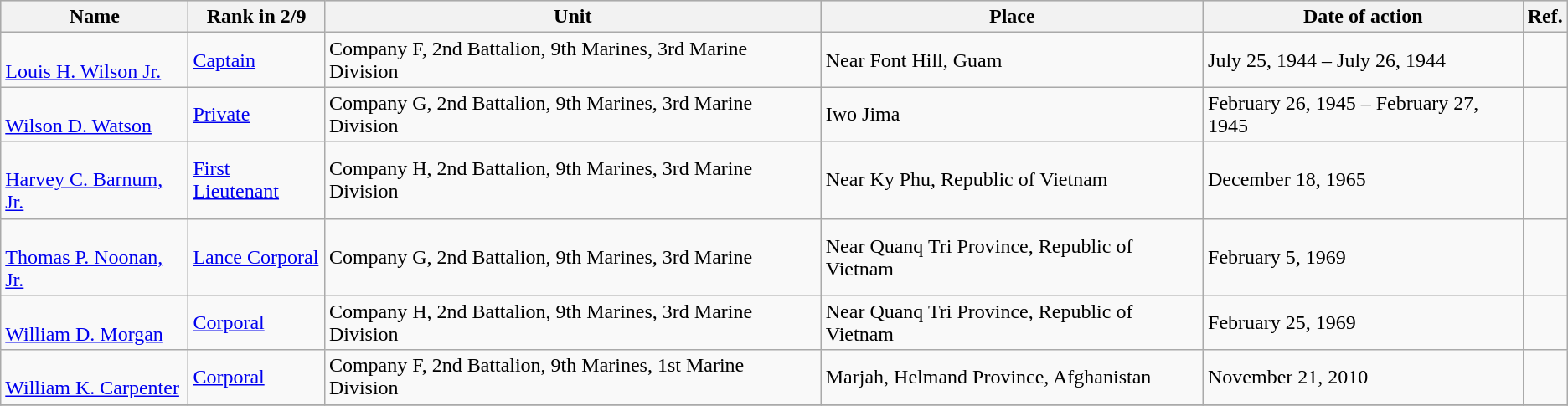<table class="wikitable" style="text-align:left">
<tr bgcolor="#CCCCCC">
<th>Name</th>
<th>Rank in 2/9</th>
<th>Unit</th>
<th>Place</th>
<th>Date of action</th>
<th>Ref.</th>
</tr>
<tr>
<td><br><a href='#'>Louis H. Wilson Jr.</a></td>
<td><a href='#'>Captain</a></td>
<td>Company F, 2nd Battalion, 9th Marines, 3rd Marine Division</td>
<td>Near Font Hill, Guam</td>
<td>July 25, 1944 – July 26, 1944</td>
<td></td>
</tr>
<tr>
<td><br><a href='#'>Wilson D. Watson</a></td>
<td><a href='#'>Private</a></td>
<td>Company G, 2nd Battalion, 9th Marines, 3rd Marine Division</td>
<td>Iwo Jima</td>
<td>February 26, 1945 – February 27, 1945</td>
<td></td>
</tr>
<tr>
<td><br><a href='#'>Harvey C. Barnum, Jr.</a></td>
<td><a href='#'>First Lieutenant</a></td>
<td>Company H, 2nd Battalion, 9th Marines, 3rd Marine Division</td>
<td>Near Ky Phu, Republic of Vietnam</td>
<td>December 18, 1965</td>
<td></td>
</tr>
<tr>
<td><br><a href='#'>Thomas P. Noonan, Jr.</a></td>
<td><a href='#'>Lance Corporal</a></td>
<td>Company G, 2nd Battalion, 9th Marines, 3rd Marine</td>
<td>Near Quanq Tri Province, Republic of Vietnam</td>
<td>February 5, 1969</td>
<td></td>
</tr>
<tr>
<td><br><a href='#'>William D. Morgan</a></td>
<td><a href='#'>Corporal</a></td>
<td>Company H, 2nd Battalion, 9th Marines, 3rd Marine Division</td>
<td>Near Quanq Tri Province, Republic of Vietnam</td>
<td>February 25, 1969</td>
<td></td>
</tr>
<tr>
<td><br><a href='#'>William K. Carpenter</a></td>
<td><a href='#'>Corporal</a></td>
<td>Company F, 2nd Battalion, 9th Marines, 1st Marine Division</td>
<td>Marjah, Helmand Province, Afghanistan</td>
<td>November 21, 2010</td>
<td></td>
</tr>
<tr>
</tr>
</table>
